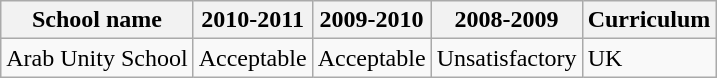<table class="wikitable">
<tr>
<th>School name</th>
<th>2010-2011</th>
<th>2009-2010</th>
<th>2008-2009</th>
<th>Curriculum</th>
</tr>
<tr>
<td>Arab Unity School</td>
<td>Acceptable</td>
<td>Acceptable</td>
<td>Unsatisfactory</td>
<td>UK</td>
</tr>
</table>
